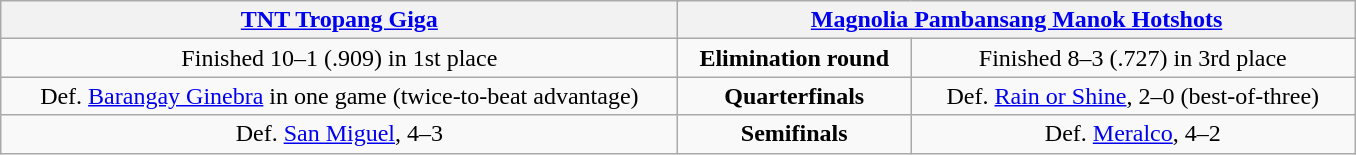<table class=wikitable style="text-align:center">
<tr>
<th colspan=2 width=45%><a href='#'>TNT Tropang Giga</a></th>
<th colspan=2 width=45%><a href='#'>Magnolia Pambansang Manok Hotshots</a></th>
</tr>
<tr>
<td>Finished 10–1 (.909) in 1st place</td>
<td colspan="2"><strong>Elimination round</strong></td>
<td>Finished 8–3 (.727) in 3rd place</td>
</tr>
<tr>
<td>Def. <a href='#'>Barangay Ginebra</a> in one game (twice-to-beat advantage)</td>
<td colspan=2><strong>Quarterfinals</strong></td>
<td>Def. <a href='#'>Rain or Shine</a>, 2–0 (best-of-three)</td>
</tr>
<tr>
<td>Def. <a href='#'>San Miguel</a>, 4–3</td>
<td colspan=2><strong>Semifinals</strong></td>
<td>Def. <a href='#'>Meralco</a>, 4–2</td>
</tr>
</table>
